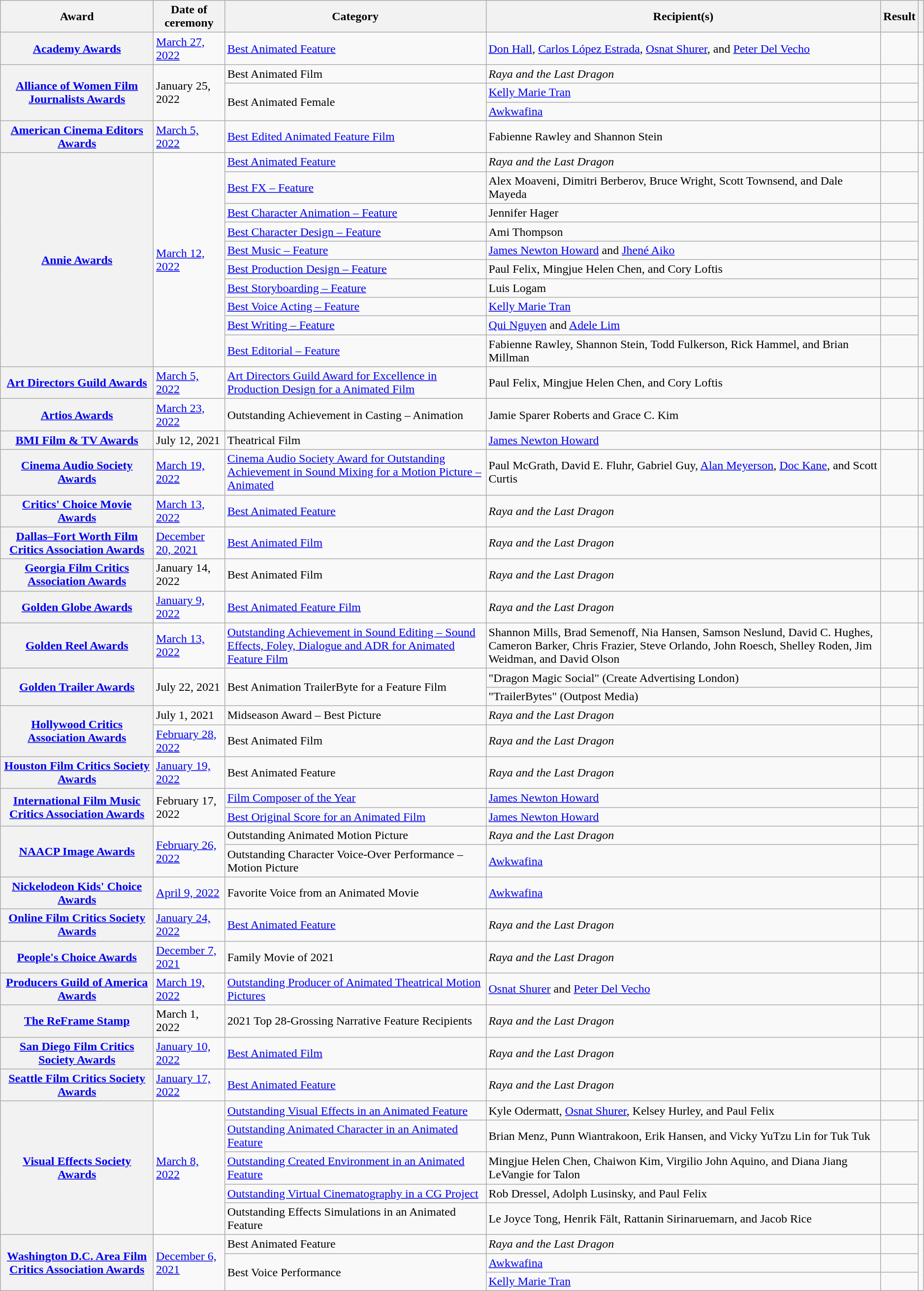<table class="wikitable sortable plainrowheaders" style="width: 99%;">
<tr>
<th scope="col">Award</th>
<th scope="col">Date of ceremony</th>
<th scope="col">Category</th>
<th scope="col">Recipient(s)</th>
<th scope="col">Result</th>
<th scope="col" class="unsortable"></th>
</tr>
<tr>
<th scope="row"><a href='#'>Academy Awards</a></th>
<td><a href='#'>March 27, 2022</a></td>
<td><a href='#'>Best Animated Feature</a></td>
<td data-sort-value="Hall, Don; Estrada, Carlos López; Shurer, Osnat; and Del Vecho, Peter"><a href='#'>Don Hall</a>, <a href='#'>Carlos López Estrada</a>, <a href='#'>Osnat Shurer</a>, and <a href='#'>Peter Del Vecho</a></td>
<td></td>
<td style="text-align:center;"></td>
</tr>
<tr>
<th scope="row" rowspan="3"><a href='#'>Alliance of Women Film Journalists Awards</a></th>
<td rowspan="3">January 25, 2022</td>
<td>Best Animated Film</td>
<td><em>Raya and the Last Dragon</em></td>
<td></td>
<td rowspan="3" style="text-align:center;"></td>
</tr>
<tr>
<td rowspan="2">Best Animated Female</td>
<td data-sort-value="Tran, Kelly Marie"><a href='#'>Kelly Marie Tran</a></td>
<td></td>
</tr>
<tr>
<td><a href='#'>Awkwafina</a></td>
<td></td>
</tr>
<tr>
<th scope="row"><a href='#'>American Cinema Editors Awards</a></th>
<td><a href='#'>March 5, 2022</a></td>
<td><a href='#'>Best Edited Animated Feature Film</a></td>
<td data-sort-value="Rawley, Fabienne and Stein, Shannon">Fabienne Rawley and Shannon Stein</td>
<td></td>
<td style="text-align:center;"><br></td>
</tr>
<tr>
<th scope="row" rowspan="10"><a href='#'>Annie Awards</a></th>
<td rowspan="10"><a href='#'>March 12, 2022</a></td>
<td><a href='#'>Best Animated Feature</a></td>
<td><em>Raya and the Last Dragon</em></td>
<td></td>
<td rowspan="10" style="text-align:center;"></td>
</tr>
<tr>
<td><a href='#'>Best FX – Feature</a></td>
<td data-sort-value="Moaveni, Alex; Berberov, Dimitri; Wright, Bruce; Townsend, Scott; and Mayeda, Dale">Alex Moaveni, Dimitri Berberov, Bruce Wright, Scott Townsend, and Dale Mayeda</td>
<td></td>
</tr>
<tr>
<td><a href='#'>Best Character Animation – Feature</a></td>
<td data-sort-value="Hager, Jennifer">Jennifer Hager</td>
<td></td>
</tr>
<tr>
<td><a href='#'>Best Character Design – Feature</a></td>
<td data-sort-value="Thompson, Ami">Ami Thompson</td>
<td></td>
</tr>
<tr>
<td><a href='#'>Best Music – Feature</a></td>
<td data-sort-value="Howard, James Newton and Aiko, Jhené"><a href='#'>James Newton Howard</a> and <a href='#'>Jhené Aiko</a></td>
<td></td>
</tr>
<tr>
<td><a href='#'>Best Production Design – Feature</a></td>
<td data-sort-value="Felix, Paul; Chen, Mingjue Helen; and Loftis, Cory">Paul Felix, Mingjue Helen Chen, and Cory Loftis</td>
<td></td>
</tr>
<tr>
<td><a href='#'>Best Storyboarding – Feature</a></td>
<td data-sort-value="Logam, Luis">Luis Logam</td>
<td></td>
</tr>
<tr>
<td><a href='#'>Best Voice Acting – Feature</a></td>
<td data-sort-value="Tran, Kelly Marie"><a href='#'>Kelly Marie Tran</a></td>
<td></td>
</tr>
<tr>
<td><a href='#'>Best Writing – Feature</a></td>
<td data-sort-value="Nguyen, Qui and Lim, Adele"><a href='#'>Qui Nguyen</a> and <a href='#'>Adele Lim</a></td>
<td></td>
</tr>
<tr>
<td><a href='#'>Best Editorial – Feature</a></td>
<td data-sort-value="Rawley, Fabienne; Stein, Shannon; Fulkerson, Todd; Hammel, Rick; and Millman, Brian">Fabienne Rawley, Shannon Stein, Todd Fulkerson, Rick Hammel, and Brian Millman</td>
<td></td>
</tr>
<tr>
<th scope="row"><a href='#'>Art Directors Guild Awards</a></th>
<td><a href='#'>March 5, 2022</a></td>
<td><a href='#'>Art Directors Guild Award for Excellence in Production Design for a Animated Film</a></td>
<td data-sort-value="Felix, Paul; Chen, Mingjue Helen; and Loftis, Cory">Paul Felix, Mingjue Helen Chen, and Cory Loftis</td>
<td></td>
<td style="text-align:center;"><br></td>
</tr>
<tr>
<th scope="row"><a href='#'>Artios Awards</a></th>
<td><a href='#'>March 23, 2022</a></td>
<td>Outstanding Achievement in Casting – Animation</td>
<td data-sort-value="Roberts, Jamie Sparer and Kim, Grace C.">Jamie Sparer Roberts and Grace C. Kim</td>
<td></td>
<td style="text-align:center;"></td>
</tr>
<tr>
<th scope="row"><a href='#'>BMI Film & TV Awards</a></th>
<td>July 12, 2021</td>
<td>Theatrical Film</td>
<td data-sort-value="Howard, James Newton"><a href='#'>James Newton Howard</a></td>
<td></td>
<td style="text-align:center;"></td>
</tr>
<tr>
<th scope="row"><a href='#'>Cinema Audio Society Awards</a></th>
<td><a href='#'>March 19, 2022</a></td>
<td><a href='#'>Cinema Audio Society Award for Outstanding Achievement in Sound Mixing for a Motion Picture – Animated</a></td>
<td data-sort-value="McGrath, Paul; Fluhr, David E.; Guy, Gabriel; Meyerson, Alan; Kane, Doc; and Curtis, Scott">Paul McGrath, David E. Fluhr, Gabriel Guy, <a href='#'>Alan Meyerson</a>, <a href='#'>Doc Kane</a>, and Scott Curtis</td>
<td></td>
<td style="text-align:center;"><br></td>
</tr>
<tr>
<th scope="row"><a href='#'>Critics' Choice Movie Awards</a></th>
<td><a href='#'>March 13, 2022</a></td>
<td><a href='#'>Best Animated Feature</a></td>
<td><em>Raya and the Last Dragon</em></td>
<td></td>
<td style="text-align:center;"></td>
</tr>
<tr>
<th scope="row"><a href='#'>Dallas–Fort Worth Film Critics Association Awards</a></th>
<td><a href='#'>December 20, 2021</a></td>
<td><a href='#'>Best Animated Film</a></td>
<td><em>Raya and the Last Dragon</em></td>
<td></td>
<td style="text-align:center;"></td>
</tr>
<tr>
<th scope="row"><a href='#'>Georgia Film Critics Association Awards</a></th>
<td>January 14, 2022</td>
<td>Best Animated Film</td>
<td><em>Raya and the Last Dragon</em></td>
<td></td>
<td style="text-align:center;"></td>
</tr>
<tr>
<th scope="row"><a href='#'>Golden Globe Awards</a></th>
<td><a href='#'>January 9, 2022</a></td>
<td><a href='#'>Best Animated Feature Film</a></td>
<td><em>Raya and the Last Dragon</em></td>
<td></td>
<td style="text-align:center;"></td>
</tr>
<tr>
<th scope="row"><a href='#'>Golden Reel Awards</a></th>
<td><a href='#'>March 13, 2022</a></td>
<td><a href='#'>Outstanding Achievement in Sound Editing – Sound Effects, Foley, Dialogue and ADR for Animated Feature Film</a></td>
<td data-sort-value="Mills, Shannon; Semenoff, Brad; Hansen, Nia; Neslund, Samson; Hughes, David C.; Barker, Cameron; Fraizer, Chris; Orlando, Steve; Roesch, John; Roden, Shelley; Weidman, Jim; and Olson, David">Shannon Mills, Brad Semenoff, Nia Hansen, Samson Neslund, David C. Hughes, Cameron Barker, Chris Frazier, Steve Orlando, John Roesch, Shelley Roden, Jim Weidman, and David Olson</td>
<td></td>
<td style="text-align:center;"></td>
</tr>
<tr>
<th scope="rowgroup" rowspan="2"><a href='#'>Golden Trailer Awards</a></th>
<td rowspan="2">July 22, 2021</td>
<td rowspan="2">Best Animation TrailerByte for a Feature Film</td>
<td data-sort-value="Dragon Magic Social">"Dragon Magic Social" (Create Advertising London)</td>
<td></td>
<td rowspan="2" style="text-align:center;"></td>
</tr>
<tr>
<td data-sort-value="TrailerBytes">"TrailerBytes" (Outpost Media)</td>
<td></td>
</tr>
<tr>
<th scope="row" rowspan="2"><a href='#'>Hollywood Critics Association Awards</a></th>
<td>July 1, 2021</td>
<td>Midseason Award – Best Picture</td>
<td><em>Raya and the Last Dragon</em></td>
<td></td>
<td style="text-align:center;"></td>
</tr>
<tr>
<td><a href='#'>February 28, 2022</a></td>
<td>Best Animated Film</td>
<td><em>Raya and the Last Dragon</em></td>
<td></td>
<td style="text-align:center;"></td>
</tr>
<tr>
<th scope="row"><a href='#'>Houston Film Critics Society Awards</a></th>
<td><a href='#'>January 19, 2022</a></td>
<td>Best Animated Feature</td>
<td><em>Raya and the Last Dragon</em></td>
<td></td>
<td style="text-align:center;"><br></td>
</tr>
<tr>
<th scope="row" rowspan="2"><a href='#'>International Film Music Critics Association Awards</a></th>
<td rowspan="2">February 17, 2022</td>
<td><a href='#'>Film Composer of the Year</a></td>
<td data-sort-value="Howard, James Newton"><a href='#'>James Newton Howard</a></td>
<td></td>
<td rowspan="2" style="text-align:center;"></td>
</tr>
<tr>
<td><a href='#'>Best Original Score for an Animated Film</a></td>
<td data-sort-value="Howard, James Newton"><a href='#'>James Newton Howard</a></td>
<td></td>
</tr>
<tr>
<th scope="row" rowspan="2"><a href='#'>NAACP Image Awards</a></th>
<td rowspan="2"><a href='#'>February 26, 2022</a></td>
<td>Outstanding Animated Motion Picture</td>
<td><em>Raya and the Last Dragon</em></td>
<td></td>
<td rowspan="2" style="text-align:center;"></td>
</tr>
<tr>
<td>Outstanding Character Voice-Over Performance – Motion Picture</td>
<td><a href='#'>Awkwafina</a></td>
<td></td>
</tr>
<tr>
<th scope="row"><a href='#'>Nickelodeon Kids' Choice Awards</a></th>
<td><a href='#'>April 9, 2022</a></td>
<td>Favorite Voice from an Animated Movie</td>
<td><a href='#'>Awkwafina</a></td>
<td></td>
<td style="text-align:center;"></td>
</tr>
<tr>
<th scope="row"><a href='#'>Online Film Critics Society Awards</a></th>
<td><a href='#'>January 24, 2022</a></td>
<td><a href='#'>Best Animated Feature</a></td>
<td><em>Raya and the Last Dragon</em></td>
<td></td>
<td style="text-align:center;"></td>
</tr>
<tr>
<th scope="row"><a href='#'>People's Choice Awards</a></th>
<td><a href='#'>December 7, 2021</a></td>
<td>Family Movie of 2021</td>
<td><em>Raya and the Last Dragon</em></td>
<td></td>
<td style="text-align:center;"></td>
</tr>
<tr>
<th scope="row"><a href='#'>Producers Guild of America Awards</a></th>
<td><a href='#'>March 19, 2022</a></td>
<td><a href='#'>Outstanding Producer of Animated Theatrical Motion Pictures</a></td>
<td data-sort-value="Shurer, Osnat and Del Vecho, Peter"><a href='#'>Osnat Shurer</a> and <a href='#'>Peter Del Vecho</a></td>
<td></td>
<td style="text-align:center;"></td>
</tr>
<tr>
<th scope="row" data-sort-value="ReFrame Stamp, The"><a href='#'>The ReFrame Stamp</a></th>
<td>March 1, 2022</td>
<td>2021 Top 28-Grossing Narrative Feature Recipients</td>
<td><em>Raya and the Last Dragon</em></td>
<td></td>
<td style="text-align:center;"></td>
</tr>
<tr>
<th scope="row"><a href='#'>San Diego Film Critics Society Awards</a></th>
<td><a href='#'>January 10, 2022</a></td>
<td><a href='#'>Best Animated Film</a></td>
<td><em>Raya and the Last Dragon</em></td>
<td></td>
<td style="text-align:center;"></td>
</tr>
<tr>
<th scope="row"><a href='#'>Seattle Film Critics Society Awards</a></th>
<td><a href='#'>January 17, 2022</a></td>
<td><a href='#'>Best Animated Feature</a></td>
<td><em>Raya and the Last Dragon</em></td>
<td></td>
<td style="text-align:center;"></td>
</tr>
<tr>
<th scope="row" rowspan="5"><a href='#'>Visual Effects Society Awards</a></th>
<td rowspan="5"><a href='#'>March 8, 2022</a></td>
<td><a href='#'>Outstanding Visual Effects in an Animated Feature</a></td>
<td data-sort-value="Odermatt, Kyle; Shurer, Osnat; Hurley, Kelsey; and Felix, Paul">Kyle Odermatt, <a href='#'>Osnat Shurer</a>, Kelsey Hurley, and Paul Felix</td>
<td></td>
<td rowspan="5" style="text-align:center;"><br></td>
</tr>
<tr>
<td><a href='#'>Outstanding Animated Character in an Animated Feature</a></td>
<td data-sort-value="Menz, Brian; Wiantrakoon, Punn; Hansen, Erik; and Lin, Vicky YuTzu">Brian Menz, Punn Wiantrakoon, Erik Hansen, and Vicky YuTzu Lin for Tuk Tuk</td>
<td></td>
</tr>
<tr>
<td><a href='#'>Outstanding Created Environment in an Animated Feature</a></td>
<td data-sort-value="Chen, Mingjue Helen; Kim, Chaiwon; Aquino, Virgilio John; and LeVangie, Diana Jiang">Mingjue Helen Chen, Chaiwon Kim, Virgilio John Aquino, and Diana Jiang LeVangie for Talon</td>
<td></td>
</tr>
<tr>
<td><a href='#'>Outstanding Virtual Cinematography in a CG Project</a></td>
<td data-sort-value="Dressel, Rob; Lusinsky, Adolph; and Felix, Paul">Rob Dressel, Adolph Lusinsky, and Paul Felix</td>
<td></td>
</tr>
<tr>
<td>Outstanding Effects Simulations in an Animated Feature</td>
<td data-sort-value="Tong, Le Joyce; Fält, Henrik; Sirinaruemarn, Rattanin; and Rice, Jacob">Le Joyce Tong, Henrik Fält, Rattanin Sirinaruemarn, and Jacob Rice</td>
<td></td>
</tr>
<tr>
<th scope="row" rowspan="3"><a href='#'>Washington D.C. Area Film Critics Association Awards</a></th>
<td rowspan="3"><a href='#'>December 6, 2021</a></td>
<td>Best Animated Feature</td>
<td><em>Raya and the Last Dragon</em></td>
<td></td>
<td rowspan="3" style="text-align:center;"></td>
</tr>
<tr>
<td rowspan="2">Best Voice Performance</td>
<td><a href='#'>Awkwafina</a></td>
<td></td>
</tr>
<tr>
<td data-sort-value="Tran, Kelly Marie"><a href='#'>Kelly Marie Tran</a></td>
<td></td>
</tr>
</table>
